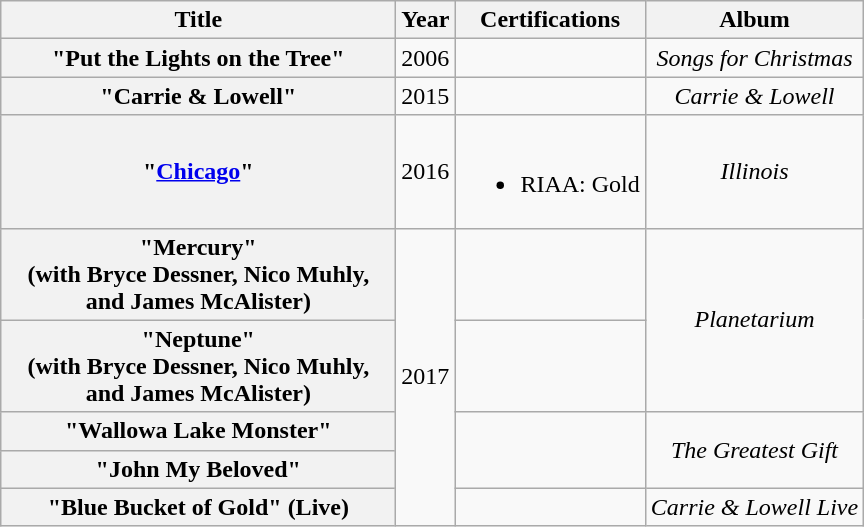<table class="wikitable plainrowheaders" style="text-align:center;">
<tr>
<th scope="col" style="width:16em;">Title</th>
<th scope="col">Year</th>
<th scope="col">Certifications</th>
<th scope="col">Album</th>
</tr>
<tr>
<th scope="row">"Put the Lights on the Tree"</th>
<td>2006</td>
<td></td>
<td><em>Songs for Christmas</em></td>
</tr>
<tr>
<th scope="row">"Carrie & Lowell"</th>
<td>2015</td>
<td></td>
<td><em>Carrie & Lowell</em></td>
</tr>
<tr>
<th scope="row">"<a href='#'>Chicago</a>"</th>
<td>2016</td>
<td><br><ul><li>RIAA: Gold</li></ul></td>
<td><em>Illinois</em></td>
</tr>
<tr>
<th scope="row">"Mercury"<br>(with Bryce Dessner, Nico Muhly, and James McAlister)</th>
<td rowspan="5">2017</td>
<td></td>
<td rowspan="2"><em>Planetarium</em></td>
</tr>
<tr>
<th scope="row">"Neptune"<br>(with Bryce Dessner, Nico Muhly, and James McAlister)</th>
</tr>
<tr>
<th scope="row">"Wallowa Lake Monster"</th>
<td rowspan="2"></td>
<td rowspan="2"><em>The Greatest Gift</em></td>
</tr>
<tr>
<th scope="row">"John My Beloved"</th>
</tr>
<tr>
<th scope="row">"Blue Bucket of Gold" (Live)</th>
<td></td>
<td><em>Carrie & Lowell Live</em></td>
</tr>
</table>
